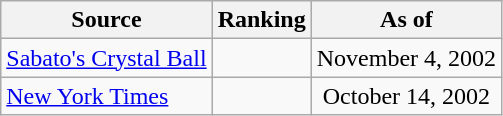<table class="wikitable" style="text-align:center">
<tr>
<th>Source</th>
<th>Ranking</th>
<th>As of</th>
</tr>
<tr>
<td align=left><a href='#'>Sabato's Crystal Ball</a></td>
<td></td>
<td>November 4, 2002</td>
</tr>
<tr>
<td align=left><a href='#'>New York Times</a></td>
<td></td>
<td>October 14, 2002</td>
</tr>
</table>
